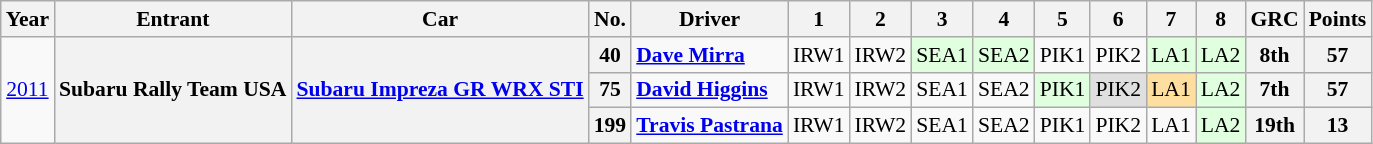<table class="wikitable" border="1" style="text-align:center; font-size:90%;">
<tr>
<th>Year</th>
<th>Entrant</th>
<th>Car</th>
<th>No.</th>
<th>Driver</th>
<th>1</th>
<th>2</th>
<th>3</th>
<th>4</th>
<th>5</th>
<th>6</th>
<th>7</th>
<th>8</th>
<th>GRC</th>
<th>Points</th>
</tr>
<tr>
<td rowspan=3><a href='#'>2011</a></td>
<th rowspan=3>Subaru Rally Team USA</th>
<th rowspan=3><a href='#'>Subaru Impreza GR WRX STI</a></th>
<th>40</th>
<td align="left"> <strong><a href='#'>Dave Mirra</a></strong></td>
<td>IRW1</td>
<td>IRW2</td>
<td style="background:#DFFFDF;">SEA1<br></td>
<td style="background:#DFFFDF;">SEA2<br></td>
<td>PIK1</td>
<td>PIK2</td>
<td style="background:#DFFFDF;">LA1<br></td>
<td style="background:#DFFFDF;">LA2<br></td>
<th>8th</th>
<th>57</th>
</tr>
<tr>
<th>75</th>
<td align="left">  <strong><a href='#'>David Higgins</a></strong></td>
<td>IRW1</td>
<td>IRW2</td>
<td>SEA1</td>
<td>SEA2</td>
<td style="background:#DFFFDF;">PIK1<br></td>
<td style="background:#DFDFDF;">PIK2<br></td>
<td style="background:#FFDF9F;">LA1<br></td>
<td style="background:#DFFFDF;">LA2<br></td>
<th>7th</th>
<th>57</th>
</tr>
<tr>
<th>199</th>
<td align="left">  <strong><a href='#'>Travis Pastrana</a></strong></td>
<td>IRW1</td>
<td>IRW2</td>
<td>SEA1</td>
<td>SEA2</td>
<td>PIK1</td>
<td>PIK2</td>
<td>LA1</td>
<td style="background:#DFFFDF;">LA2<br></td>
<th>19th</th>
<th>13</th>
</tr>
</table>
